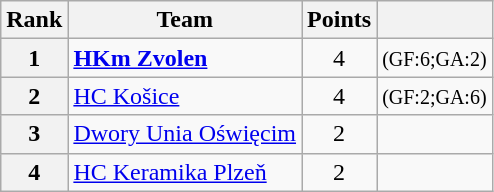<table class="wikitable" style="text-align: center;">
<tr>
<th>Rank</th>
<th>Team</th>
<th>Points</th>
<th></th>
</tr>
<tr>
<th>1</th>
<td style="text-align: left;"> <strong><a href='#'>HKm Zvolen</a></strong></td>
<td>4</td>
<td><small>(GF:6;GA:2)</small></td>
</tr>
<tr>
<th>2</th>
<td style="text-align: left;"> <a href='#'>HC Košice</a></td>
<td>4</td>
<td><small>(GF:2;GA:6)</small></td>
</tr>
<tr>
<th>3</th>
<td style="text-align: left;"> <a href='#'>Dwory Unia Oświęcim</a></td>
<td>2</td>
<td></td>
</tr>
<tr>
<th>4</th>
<td style="text-align: left;"> <a href='#'>HC Keramika Plzeň</a></td>
<td>2</td>
<td></td>
</tr>
</table>
